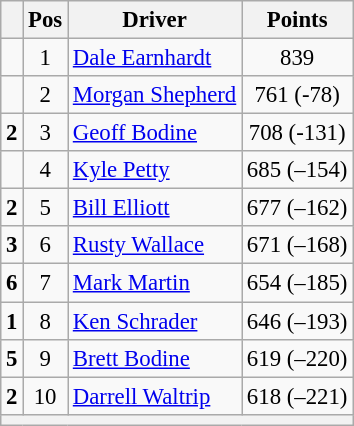<table class="wikitable" style="font-size: 95%;">
<tr>
<th></th>
<th>Pos</th>
<th>Driver</th>
<th>Points</th>
</tr>
<tr>
<td align="left"></td>
<td style="text-align:center;">1</td>
<td><a href='#'>Dale Earnhardt</a></td>
<td style="text-align:center;">839</td>
</tr>
<tr>
<td align="left"></td>
<td style="text-align:center;">2</td>
<td><a href='#'>Morgan Shepherd</a></td>
<td style="text-align:center;">761 (-78)</td>
</tr>
<tr>
<td align="left">  <strong>2</strong></td>
<td style="text-align:center;">3</td>
<td><a href='#'>Geoff Bodine</a></td>
<td style="text-align:center;">708 (-131)</td>
</tr>
<tr>
<td align="left"></td>
<td style="text-align:center;">4</td>
<td><a href='#'>Kyle Petty</a></td>
<td style="text-align:center;">685 (–154)</td>
</tr>
<tr>
<td align="left">  <strong>2</strong></td>
<td style="text-align:center;">5</td>
<td><a href='#'>Bill Elliott</a></td>
<td style="text-align:center;">677 (–162)</td>
</tr>
<tr>
<td align="left">  <strong>3</strong></td>
<td style="text-align:center;">6</td>
<td><a href='#'>Rusty Wallace</a></td>
<td style="text-align:center;">671 (–168)</td>
</tr>
<tr>
<td align="left">  <strong>6</strong></td>
<td style="text-align:center;">7</td>
<td><a href='#'>Mark Martin</a></td>
<td style="text-align:center;">654 (–185)</td>
</tr>
<tr>
<td align="left">  <strong>1</strong></td>
<td style="text-align:center;">8</td>
<td><a href='#'>Ken Schrader</a></td>
<td style="text-align:center;">646 (–193)</td>
</tr>
<tr>
<td align="left">  <strong>5</strong></td>
<td style="text-align:center;">9</td>
<td><a href='#'>Brett Bodine</a></td>
<td style="text-align:center;">619 (–220)</td>
</tr>
<tr>
<td align="left">  <strong>2</strong></td>
<td style="text-align:center;">10</td>
<td><a href='#'>Darrell Waltrip</a></td>
<td style="text-align:center;">618 (–221)</td>
</tr>
<tr class="sortbottom">
<th colspan="9"></th>
</tr>
</table>
